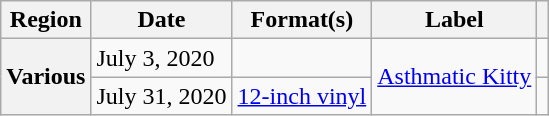<table class="wikitable plainrowheaders">
<tr>
<th scope="col">Region</th>
<th scope="col">Date</th>
<th scope="col">Format(s)</th>
<th scope="col">Label</th>
<th scope="col"></th>
</tr>
<tr>
<th scope="row" rowspan="2">Various</th>
<td>July 3, 2020</td>
<td></td>
<td rowspan="2"><a href='#'>Asthmatic Kitty</a></td>
<td align="center"></td>
</tr>
<tr>
<td>July 31, 2020</td>
<td><a href='#'>12-inch vinyl</a></td>
<td align="center"></td>
</tr>
</table>
